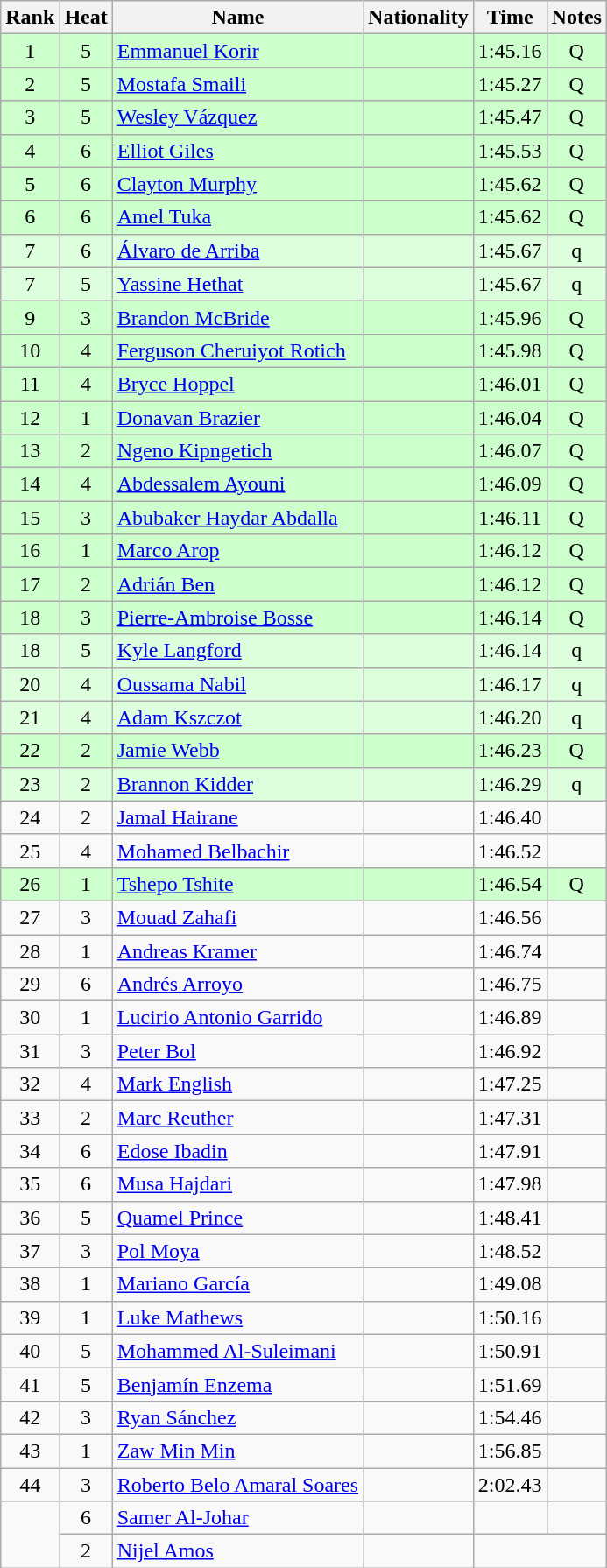<table class="wikitable sortable" style="text-align:center">
<tr>
<th>Rank</th>
<th>Heat</th>
<th>Name</th>
<th>Nationality</th>
<th>Time</th>
<th>Notes</th>
</tr>
<tr bgcolor=ccffcc>
<td>1</td>
<td>5</td>
<td align=left><a href='#'>Emmanuel Korir</a></td>
<td align=left></td>
<td>1:45.16</td>
<td>Q</td>
</tr>
<tr bgcolor=ccffcc>
<td>2</td>
<td>5</td>
<td align=left><a href='#'>Mostafa Smaili</a></td>
<td align=left></td>
<td>1:45.27</td>
<td>Q</td>
</tr>
<tr bgcolor=ccffcc>
<td>3</td>
<td>5</td>
<td align=left><a href='#'>Wesley Vázquez</a></td>
<td align=left></td>
<td>1:45.47</td>
<td>Q</td>
</tr>
<tr bgcolor=ccffcc>
<td>4</td>
<td>6</td>
<td align=left><a href='#'>Elliot Giles</a></td>
<td align=left></td>
<td>1:45.53</td>
<td>Q</td>
</tr>
<tr bgcolor=ccffcc>
<td>5</td>
<td>6</td>
<td align=left><a href='#'>Clayton Murphy</a></td>
<td align=left></td>
<td>1:45.62</td>
<td>Q</td>
</tr>
<tr bgcolor=ccffcc>
<td>6</td>
<td>6</td>
<td align=left><a href='#'>Amel Tuka</a></td>
<td align=left></td>
<td>1:45.62</td>
<td>Q</td>
</tr>
<tr bgcolor=ddffdd>
<td>7</td>
<td>6</td>
<td align=left><a href='#'>Álvaro de Arriba</a></td>
<td align=left></td>
<td>1:45.67</td>
<td>q</td>
</tr>
<tr bgcolor=ddffdd>
<td>7</td>
<td>5</td>
<td align=left><a href='#'>Yassine Hethat</a></td>
<td align=left></td>
<td>1:45.67</td>
<td>q</td>
</tr>
<tr bgcolor=ccffcc>
<td>9</td>
<td>3</td>
<td align=left><a href='#'>Brandon McBride</a></td>
<td align=left></td>
<td>1:45.96</td>
<td>Q</td>
</tr>
<tr bgcolor=ccffcc>
<td>10</td>
<td>4</td>
<td align=left><a href='#'>Ferguson Cheruiyot Rotich</a></td>
<td align=left></td>
<td>1:45.98</td>
<td>Q</td>
</tr>
<tr bgcolor=ccffcc>
<td>11</td>
<td>4</td>
<td align=left><a href='#'>Bryce Hoppel</a></td>
<td align=left></td>
<td>1:46.01</td>
<td>Q</td>
</tr>
<tr bgcolor=ccffcc>
<td>12</td>
<td>1</td>
<td align=left><a href='#'>Donavan Brazier</a></td>
<td align=left></td>
<td>1:46.04</td>
<td>Q</td>
</tr>
<tr bgcolor=ccffcc>
<td>13</td>
<td>2</td>
<td align=left><a href='#'>Ngeno Kipngetich</a></td>
<td align=left></td>
<td>1:46.07</td>
<td>Q</td>
</tr>
<tr bgcolor=ccffcc>
<td>14</td>
<td>4</td>
<td align=left><a href='#'>Abdessalem Ayouni</a></td>
<td align=left></td>
<td>1:46.09</td>
<td>Q</td>
</tr>
<tr bgcolor=ccffcc>
<td>15</td>
<td>3</td>
<td align=left><a href='#'>Abubaker Haydar Abdalla</a></td>
<td align=left></td>
<td>1:46.11</td>
<td>Q</td>
</tr>
<tr bgcolor=ccffcc>
<td>16</td>
<td>1</td>
<td align=left><a href='#'>Marco Arop</a></td>
<td align=left></td>
<td>1:46.12</td>
<td>Q</td>
</tr>
<tr bgcolor=ccffcc>
<td>17</td>
<td>2</td>
<td align=left><a href='#'>Adrián Ben</a></td>
<td align=left></td>
<td>1:46.12</td>
<td>Q</td>
</tr>
<tr bgcolor=ccffcc>
<td>18</td>
<td>3</td>
<td align=left><a href='#'>Pierre-Ambroise Bosse</a></td>
<td align=left></td>
<td>1:46.14</td>
<td>Q</td>
</tr>
<tr bgcolor=ddffdd>
<td>18</td>
<td>5</td>
<td align=left><a href='#'>Kyle Langford</a></td>
<td align=left></td>
<td>1:46.14</td>
<td>q</td>
</tr>
<tr bgcolor=ddffdd>
<td>20</td>
<td>4</td>
<td align=left><a href='#'>Oussama Nabil</a></td>
<td align=left></td>
<td>1:46.17</td>
<td>q</td>
</tr>
<tr bgcolor=ddffdd>
<td>21</td>
<td>4</td>
<td align=left><a href='#'>Adam Kszczot</a></td>
<td align=left></td>
<td>1:46.20</td>
<td>q</td>
</tr>
<tr bgcolor=ccffcc>
<td>22</td>
<td>2</td>
<td align=left><a href='#'>Jamie Webb</a></td>
<td align=left></td>
<td>1:46.23</td>
<td>Q</td>
</tr>
<tr bgcolor=ddffdd>
<td>23</td>
<td>2</td>
<td align=left><a href='#'>Brannon Kidder</a></td>
<td align=left></td>
<td>1:46.29</td>
<td>q</td>
</tr>
<tr>
<td>24</td>
<td>2</td>
<td align=left><a href='#'>Jamal Hairane</a></td>
<td align=left></td>
<td>1:46.40</td>
<td></td>
</tr>
<tr>
<td>25</td>
<td>4</td>
<td align=left><a href='#'>Mohamed Belbachir</a></td>
<td align=left></td>
<td>1:46.52</td>
<td></td>
</tr>
<tr bgcolor=ccffcc>
<td>26</td>
<td>1</td>
<td align=left><a href='#'>Tshepo Tshite</a></td>
<td align=left></td>
<td>1:46.54</td>
<td>Q</td>
</tr>
<tr>
<td>27</td>
<td>3</td>
<td align=left><a href='#'>Mouad Zahafi</a></td>
<td align=left></td>
<td>1:46.56</td>
<td></td>
</tr>
<tr>
<td>28</td>
<td>1</td>
<td align=left><a href='#'>Andreas Kramer</a></td>
<td align=left></td>
<td>1:46.74</td>
<td></td>
</tr>
<tr>
<td>29</td>
<td>6</td>
<td align=left><a href='#'>Andrés Arroyo</a></td>
<td align=left></td>
<td>1:46.75</td>
<td></td>
</tr>
<tr>
<td>30</td>
<td>1</td>
<td align=left><a href='#'>Lucirio Antonio Garrido</a></td>
<td align=left></td>
<td>1:46.89</td>
<td></td>
</tr>
<tr>
<td>31</td>
<td>3</td>
<td align=left><a href='#'>Peter Bol</a></td>
<td align=left></td>
<td>1:46.92</td>
<td></td>
</tr>
<tr>
<td>32</td>
<td>4</td>
<td align=left><a href='#'>Mark English</a></td>
<td align=left></td>
<td>1:47.25</td>
<td></td>
</tr>
<tr>
<td>33</td>
<td>2</td>
<td align=left><a href='#'>Marc Reuther</a></td>
<td align=left></td>
<td>1:47.31</td>
<td></td>
</tr>
<tr>
<td>34</td>
<td>6</td>
<td align=left><a href='#'>Edose Ibadin</a></td>
<td align=left></td>
<td>1:47.91</td>
<td></td>
</tr>
<tr>
<td>35</td>
<td>6</td>
<td align=left><a href='#'>Musa Hajdari</a></td>
<td align=left></td>
<td>1:47.98</td>
<td></td>
</tr>
<tr>
<td>36</td>
<td>5</td>
<td align=left><a href='#'>Quamel Prince</a></td>
<td align=left></td>
<td>1:48.41</td>
<td></td>
</tr>
<tr>
<td>37</td>
<td>3</td>
<td align=left><a href='#'>Pol Moya</a></td>
<td align=left></td>
<td>1:48.52</td>
<td></td>
</tr>
<tr>
<td>38</td>
<td>1</td>
<td align=left><a href='#'>Mariano García</a></td>
<td align=left></td>
<td>1:49.08</td>
<td></td>
</tr>
<tr>
<td>39</td>
<td>1</td>
<td align=left><a href='#'>Luke Mathews</a></td>
<td align=left></td>
<td>1:50.16</td>
<td></td>
</tr>
<tr>
<td>40</td>
<td>5</td>
<td align=left><a href='#'>Mohammed Al-Suleimani</a></td>
<td align=left></td>
<td>1:50.91</td>
<td></td>
</tr>
<tr>
<td>41</td>
<td>5</td>
<td align=left><a href='#'>Benjamín Enzema</a></td>
<td align=left></td>
<td>1:51.69</td>
<td></td>
</tr>
<tr>
<td>42</td>
<td>3</td>
<td align=left><a href='#'>Ryan Sánchez</a></td>
<td align=left></td>
<td>1:54.46</td>
<td></td>
</tr>
<tr>
<td>43</td>
<td>1</td>
<td align=left><a href='#'>Zaw Min Min</a></td>
<td align=left></td>
<td>1:56.85</td>
<td></td>
</tr>
<tr>
<td>44</td>
<td>3</td>
<td align=left><a href='#'>Roberto Belo Amaral Soares</a></td>
<td align=left></td>
<td>2:02.43</td>
<td></td>
</tr>
<tr>
<td rowspan=2></td>
<td>6</td>
<td align=left><a href='#'>Samer Al-Johar</a></td>
<td align=left></td>
<td></td>
<td></td>
</tr>
<tr>
<td>2</td>
<td align=left><a href='#'>Nijel Amos</a></td>
<td align=left></td>
<td colspan=2></td>
</tr>
</table>
